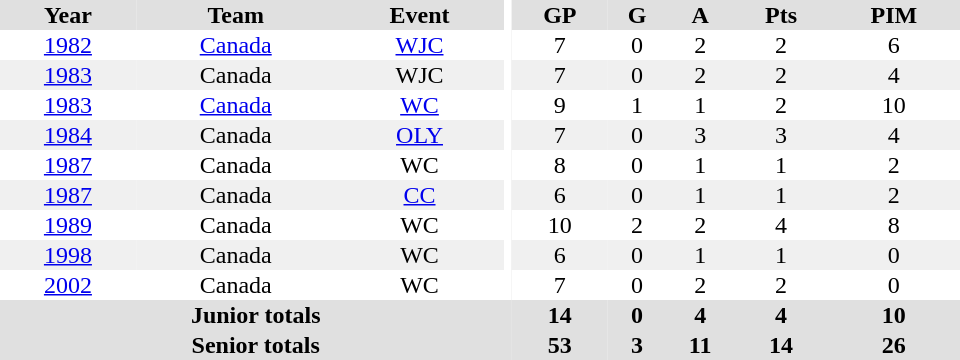<table border="0" cellpadding="1" cellspacing="0" ID="Table3" style="text-align:center; width:40em">
<tr bgcolor="#e0e0e0">
<th>Year</th>
<th>Team</th>
<th>Event</th>
<th rowspan="102" bgcolor="#ffffff"></th>
<th>GP</th>
<th>G</th>
<th>A</th>
<th>Pts</th>
<th>PIM</th>
</tr>
<tr>
<td><a href='#'>1982</a></td>
<td><a href='#'>Canada</a></td>
<td><a href='#'>WJC</a></td>
<td>7</td>
<td>0</td>
<td>2</td>
<td>2</td>
<td>6</td>
</tr>
<tr bgcolor="#f0f0f0">
<td><a href='#'>1983</a></td>
<td>Canada</td>
<td>WJC</td>
<td>7</td>
<td>0</td>
<td>2</td>
<td>2</td>
<td>4</td>
</tr>
<tr>
<td><a href='#'>1983</a></td>
<td><a href='#'>Canada</a></td>
<td><a href='#'>WC</a></td>
<td>9</td>
<td>1</td>
<td>1</td>
<td>2</td>
<td>10</td>
</tr>
<tr bgcolor="#f0f0f0">
<td><a href='#'>1984</a></td>
<td>Canada</td>
<td><a href='#'>OLY</a></td>
<td>7</td>
<td>0</td>
<td>3</td>
<td>3</td>
<td>4</td>
</tr>
<tr>
<td><a href='#'>1987</a></td>
<td>Canada</td>
<td>WC</td>
<td>8</td>
<td>0</td>
<td>1</td>
<td>1</td>
<td>2</td>
</tr>
<tr bgcolor="#f0f0f0">
<td><a href='#'>1987</a></td>
<td>Canada</td>
<td><a href='#'>CC</a></td>
<td>6</td>
<td>0</td>
<td>1</td>
<td>1</td>
<td>2</td>
</tr>
<tr>
<td><a href='#'>1989</a></td>
<td>Canada</td>
<td>WC</td>
<td>10</td>
<td>2</td>
<td>2</td>
<td>4</td>
<td>8</td>
</tr>
<tr bgcolor="#f0f0f0">
<td><a href='#'>1998</a></td>
<td>Canada</td>
<td>WC</td>
<td>6</td>
<td>0</td>
<td>1</td>
<td>1</td>
<td>0</td>
</tr>
<tr>
<td><a href='#'>2002</a></td>
<td>Canada</td>
<td>WC</td>
<td>7</td>
<td>0</td>
<td>2</td>
<td>2</td>
<td>0</td>
</tr>
<tr bgcolor="#e0e0e0">
<th colspan="4">Junior totals</th>
<th>14</th>
<th>0</th>
<th>4</th>
<th>4</th>
<th>10</th>
</tr>
<tr bgcolor="#e0e0e0">
<th colspan="4">Senior totals</th>
<th>53</th>
<th>3</th>
<th>11</th>
<th>14</th>
<th>26</th>
</tr>
</table>
